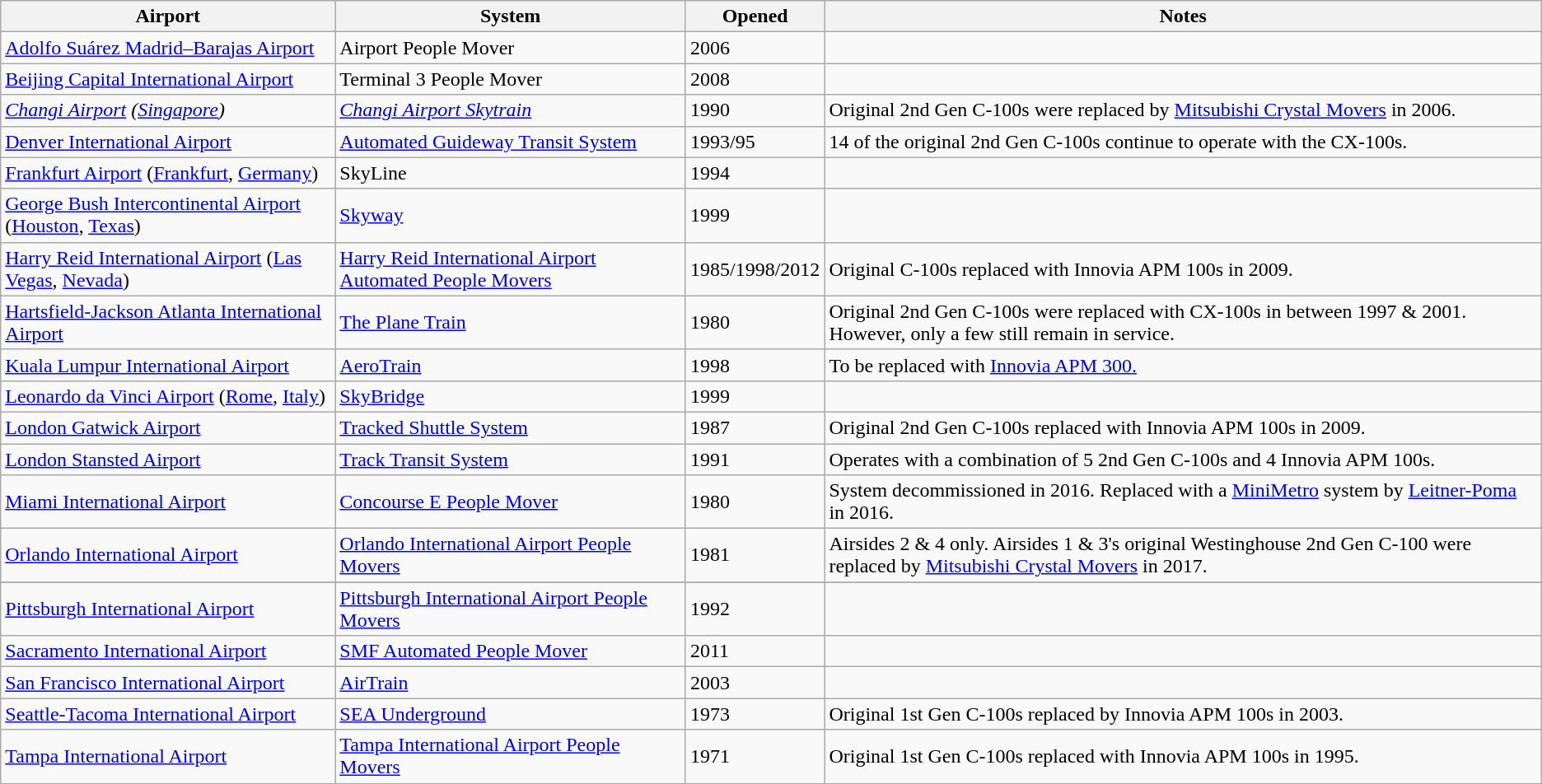<table class="wikitable sortable">
<tr>
<th>Airport</th>
<th class="unsortable">System</th>
<th>Opened</th>
<th class="unsortable">Notes</th>
</tr>
<tr>
<td><a href='#'>Adolfo Suárez Madrid–Barajas Airport</a></td>
<td>Airport People Mover</td>
<td>2006</td>
<td></td>
</tr>
<tr>
<td><a href='#'>Beijing Capital International Airport</a></td>
<td>Terminal 3 People Mover</td>
<td>2008</td>
<td></td>
</tr>
<tr>
<td><em><a href='#'>Changi Airport</a> (<a href='#'>Singapore</a>)</em></td>
<td><em><a href='#'>Changi Airport Skytrain</a></em></td>
<td>1990</td>
<td>Original 2nd Gen C-100s were replaced by <a href='#'>Mitsubishi Crystal Movers</a> in 2006.</td>
</tr>
<tr>
<td><a href='#'>Denver International Airport</a></td>
<td><a href='#'>Automated Guideway Transit System</a></td>
<td>1993/95</td>
<td>14 of the original 2nd Gen C-100s continue to operate with the CX-100s.</td>
</tr>
<tr>
<td><a href='#'>Frankfurt Airport</a> (<a href='#'>Frankfurt</a>, <a href='#'>Germany</a>)</td>
<td>SkyLine</td>
<td>1994</td>
<td></td>
</tr>
<tr>
<td><a href='#'>George Bush Intercontinental Airport</a> (<a href='#'>Houston</a>, <a href='#'>Texas</a>)</td>
<td><a href='#'>Skyway</a></td>
<td>1999</td>
<td></td>
</tr>
<tr>
<td><a href='#'>Harry Reid International Airport</a> (<a href='#'>Las Vegas</a>, <a href='#'>Nevada</a>)</td>
<td><a href='#'>Harry Reid International Airport Automated People Movers</a></td>
<td>1985/1998/2012</td>
<td>Original C-100s replaced with Innovia APM 100s in 2009.</td>
</tr>
<tr>
<td><a href='#'>Hartsfield-Jackson Atlanta International Airport</a></td>
<td><a href='#'>The Plane Train</a></td>
<td>1980</td>
<td>Original 2nd Gen C-100s were replaced with CX-100s in between 1997 & 2001. However, only a few still remain in service.</td>
</tr>
<tr>
<td><a href='#'>Kuala Lumpur International Airport</a></td>
<td><a href='#'>AeroTrain</a></td>
<td>1998</td>
<td>To be replaced with <a href='#'>Innovia APM 300.</a></td>
</tr>
<tr>
<td><a href='#'>Leonardo da Vinci Airport</a> (<a href='#'>Rome</a>, <a href='#'>Italy</a>)</td>
<td><a href='#'>SkyBridge</a></td>
<td>1999</td>
<td></td>
</tr>
<tr>
<td><a href='#'>London Gatwick Airport</a></td>
<td><a href='#'>Tracked Shuttle System</a></td>
<td>1987</td>
<td>Original 2nd Gen C-100s replaced with Innovia APM 100s in 2009.</td>
</tr>
<tr>
<td><a href='#'>London Stansted Airport</a></td>
<td><a href='#'>Track Transit System</a></td>
<td>1991</td>
<td>Operates with a combination of 5 2nd Gen C-100s and 4 Innovia APM 100s.</td>
</tr>
<tr>
<td><a href='#'>Miami International Airport</a></td>
<td><a href='#'>Concourse E People Mover</a></td>
<td>1980</td>
<td>System decommissioned in 2016.  Replaced with a <a href='#'>MiniMetro</a> system by <a href='#'>Leitner-Poma</a> in 2016.</td>
</tr>
<tr>
<td><a href='#'>Orlando International Airport</a></td>
<td><a href='#'>Orlando International Airport People Movers</a></td>
<td>1981</td>
<td>Airsides 2 & 4 only.  Airsides 1 & 3's original Westinghouse 2nd Gen C-100 were replaced by <a href='#'>Mitsubishi Crystal Movers</a> in 2017.</td>
</tr>
<tr>
</tr>
<tr>
<td><a href='#'>Pittsburgh International Airport</a></td>
<td><a href='#'>Pittsburgh International Airport People Movers</a></td>
<td>1992</td>
<td></td>
</tr>
<tr>
<td><a href='#'>Sacramento International Airport</a></td>
<td><a href='#'>SMF Automated People Mover</a></td>
<td>2011</td>
<td></td>
</tr>
<tr>
<td><a href='#'>San Francisco International Airport</a></td>
<td><a href='#'>AirTrain</a></td>
<td>2003</td>
<td></td>
</tr>
<tr>
<td><a href='#'>Seattle-Tacoma International Airport</a></td>
<td><a href='#'>SEA Underground</a></td>
<td>1973</td>
<td>Original 1st Gen C-100s replaced by Innovia APM 100s in 2003.</td>
</tr>
<tr>
<td><a href='#'>Tampa International Airport</a></td>
<td><a href='#'>Tampa International Airport People Movers</a></td>
<td>1971</td>
<td>Original 1st Gen C-100s replaced with Innovia APM 100s in 1995.</td>
</tr>
</table>
